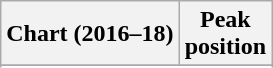<table class="wikitable sortable plainrowheaders" style="text-align:center">
<tr>
<th scope="col">Chart (2016–18)</th>
<th scope="col">Peak<br> position</th>
</tr>
<tr>
</tr>
<tr>
</tr>
</table>
